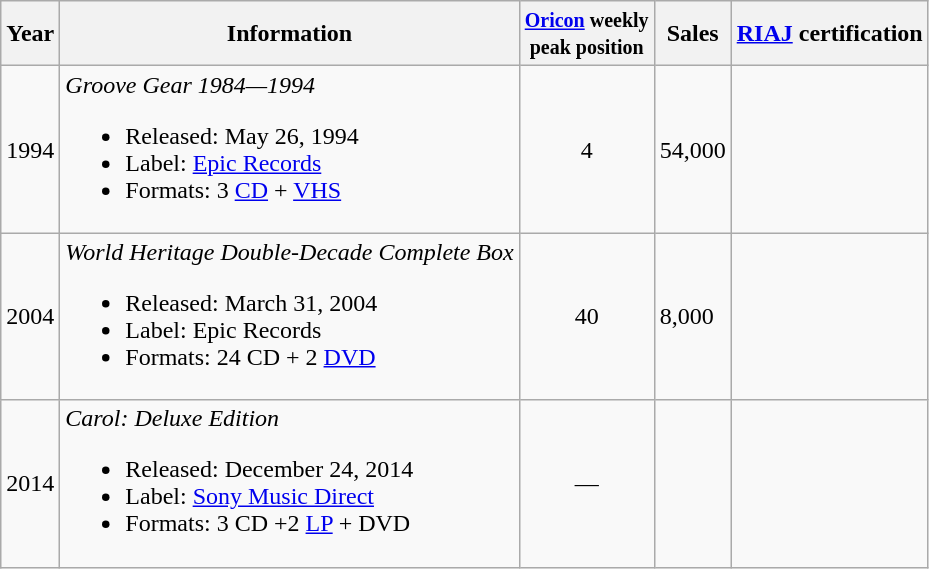<table class="wikitable">
<tr>
<th>Year</th>
<th>Information</th>
<th><small><a href='#'>Oricon</a> weekly<br>peak position</small></th>
<th>Sales<br></th>
<th><a href='#'>RIAJ</a> certification</th>
</tr>
<tr>
<td>1994</td>
<td><em>Groove Gear 1984—1994</em><br><ul><li>Released: May 26, 1994</li><li>Label: <a href='#'>Epic Records</a></li><li>Formats: 3 <a href='#'>CD</a> + <a href='#'>VHS</a></li></ul></td>
<td style="text-align:center;">4</td>
<td align="left">54,000</td>
<td align="left"></td>
</tr>
<tr>
<td>2004</td>
<td><em>World Heritage Double-Decade Complete Box</em><br><ul><li>Released: March 31, 2004</li><li>Label: Epic Records</li><li>Formats: 24 CD + 2 <a href='#'>DVD</a></li></ul></td>
<td style="text-align:center;">40</td>
<td align="left">8,000</td>
<td align="left"></td>
</tr>
<tr>
<td>2014</td>
<td><em>Carol: Deluxe Edition</em><br><ul><li>Released: December 24, 2014</li><li>Label: <a href='#'>Sony Music Direct</a></li><li>Formats: 3 CD +2 <a href='#'>LP</a> + DVD</li></ul></td>
<td style="text-align:center;">—</td>
<td align="left"></td>
<td align="left"></td>
</tr>
</table>
